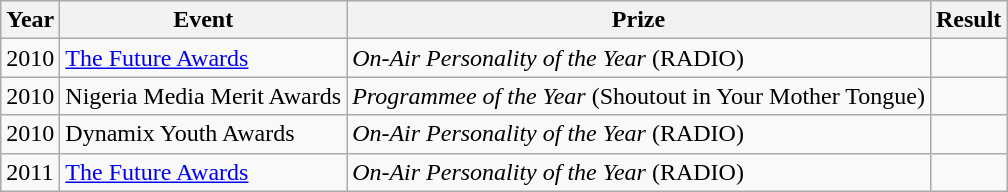<table class="wikitable">
<tr>
<th>Year</th>
<th>Event</th>
<th>Prize</th>
<th>Result</th>
</tr>
<tr>
<td>2010</td>
<td><a href='#'>The Future Awards</a></td>
<td><em>On-Air Personality of the Year</em> (RADIO)</td>
<td></td>
</tr>
<tr>
<td>2010</td>
<td>Nigeria Media Merit Awards</td>
<td><em>Programmee of the Year</em> (Shoutout in Your Mother Tongue)</td>
<td></td>
</tr>
<tr>
<td>2010</td>
<td>Dynamix Youth Awards</td>
<td><em>On-Air Personality of the Year</em> (RADIO)</td>
<td></td>
</tr>
<tr>
<td>2011</td>
<td><a href='#'>The Future Awards</a></td>
<td><em>On-Air Personality of the Year</em> (RADIO)</td>
<td></td>
</tr>
</table>
